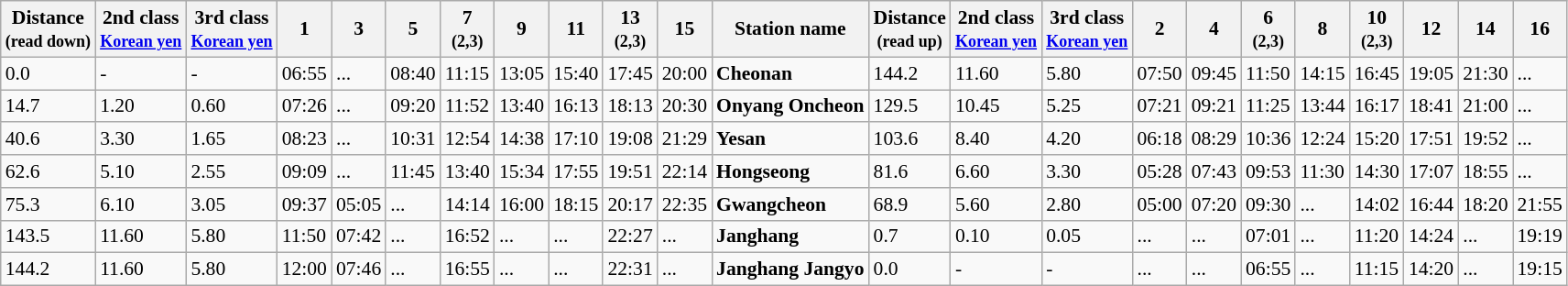<table class="wikitable" style="font-size:90%;">
<tr>
<th>Distance<br><small>(read down)</small></th>
<th>2nd class<br><small><a href='#'>Korean yen</a></small></th>
<th>3rd class<br><small><a href='#'>Korean yen</a></small></th>
<th><strong>1</strong></th>
<th><strong>3</strong></th>
<th><strong>5</strong></th>
<th><strong>7</strong><br><small>(2,3)</small></th>
<th><strong>9</strong></th>
<th><strong>11</strong></th>
<th><strong>13</strong><br><small>(2,3)</small></th>
<th><strong>15</strong></th>
<th>Station name</th>
<th>Distance<br><small>(read up)</small></th>
<th>2nd class<br><small><a href='#'>Korean yen</a></small></th>
<th>3rd class<br><small><a href='#'>Korean yen</a></small></th>
<th><strong>2</strong></th>
<th><strong>4</strong></th>
<th><strong>6</strong><br><small>(2,3)</small></th>
<th><strong>8</strong></th>
<th><strong>10</strong><br><small>(2,3)</small></th>
<th><strong>12</strong></th>
<th><strong>14</strong></th>
<th><strong>16</strong></th>
</tr>
<tr>
<td>0.0</td>
<td>-</td>
<td>-</td>
<td>06:55</td>
<td>...</td>
<td>08:40</td>
<td>11:15</td>
<td>13:05</td>
<td>15:40</td>
<td>17:45</td>
<td>20:00</td>
<td><strong>Cheonan</strong></td>
<td>144.2</td>
<td>11.60</td>
<td>5.80</td>
<td>07:50</td>
<td>09:45</td>
<td>11:50</td>
<td>14:15</td>
<td>16:45</td>
<td>19:05</td>
<td>21:30</td>
<td>...</td>
</tr>
<tr>
<td>14.7</td>
<td>1.20</td>
<td>0.60</td>
<td>07:26</td>
<td>...</td>
<td>09:20</td>
<td>11:52</td>
<td>13:40</td>
<td>16:13</td>
<td>18:13</td>
<td>20:30</td>
<td><strong>Onyang Oncheon</strong></td>
<td>129.5</td>
<td>10.45</td>
<td>5.25</td>
<td>07:21</td>
<td>09:21</td>
<td>11:25</td>
<td>13:44</td>
<td>16:17</td>
<td>18:41</td>
<td>21:00</td>
<td>...</td>
</tr>
<tr>
<td>40.6</td>
<td>3.30</td>
<td>1.65</td>
<td>08:23</td>
<td>...</td>
<td>10:31</td>
<td>12:54</td>
<td>14:38</td>
<td>17:10</td>
<td>19:08</td>
<td>21:29</td>
<td><strong>Yesan</strong></td>
<td>103.6</td>
<td>8.40</td>
<td>4.20</td>
<td>06:18</td>
<td>08:29</td>
<td>10:36</td>
<td>12:24</td>
<td>15:20</td>
<td>17:51</td>
<td>19:52</td>
<td>...</td>
</tr>
<tr>
<td>62.6</td>
<td>5.10</td>
<td>2.55</td>
<td>09:09</td>
<td>...</td>
<td>11:45</td>
<td>13:40</td>
<td>15:34</td>
<td>17:55</td>
<td>19:51</td>
<td>22:14</td>
<td><strong>Hongseong</strong></td>
<td>81.6</td>
<td>6.60</td>
<td>3.30</td>
<td>05:28</td>
<td>07:43</td>
<td>09:53</td>
<td>11:30</td>
<td>14:30</td>
<td>17:07</td>
<td>18:55</td>
<td>...</td>
</tr>
<tr>
<td>75.3</td>
<td>6.10</td>
<td>3.05</td>
<td>09:37</td>
<td>05:05</td>
<td>...</td>
<td>14:14</td>
<td>16:00</td>
<td>18:15</td>
<td>20:17</td>
<td>22:35</td>
<td><strong>Gwangcheon</strong></td>
<td>68.9</td>
<td>5.60</td>
<td>2.80</td>
<td>05:00</td>
<td>07:20</td>
<td>09:30</td>
<td>...</td>
<td>14:02</td>
<td>16:44</td>
<td>18:20</td>
<td>21:55</td>
</tr>
<tr>
<td>143.5</td>
<td>11.60</td>
<td>5.80</td>
<td>11:50</td>
<td>07:42</td>
<td>...</td>
<td>16:52</td>
<td>...</td>
<td>...</td>
<td>22:27</td>
<td>...</td>
<td><strong>Janghang</strong></td>
<td>0.7</td>
<td>0.10</td>
<td>0.05</td>
<td>...</td>
<td>...</td>
<td>07:01</td>
<td>...</td>
<td>11:20</td>
<td>14:24</td>
<td>...</td>
<td>19:19</td>
</tr>
<tr>
<td>144.2</td>
<td>11.60</td>
<td>5.80</td>
<td>12:00</td>
<td>07:46</td>
<td>...</td>
<td>16:55</td>
<td>...</td>
<td>...</td>
<td>22:31</td>
<td>...</td>
<td><strong>Janghang Jangyo</strong></td>
<td>0.0</td>
<td>-</td>
<td>-</td>
<td>...</td>
<td>...</td>
<td>06:55</td>
<td>...</td>
<td>11:15</td>
<td>14:20</td>
<td>...</td>
<td>19:15</td>
</tr>
</table>
